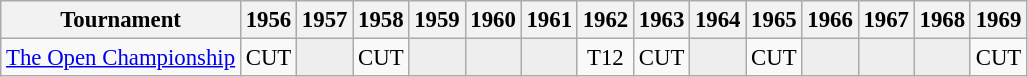<table class="wikitable" style="font-size:95%;text-align:center;">
<tr>
<th>Tournament</th>
<th>1956</th>
<th>1957</th>
<th>1958</th>
<th>1959</th>
<th>1960</th>
<th>1961</th>
<th>1962</th>
<th>1963</th>
<th>1964</th>
<th>1965</th>
<th>1966</th>
<th>1967</th>
<th>1968</th>
<th>1969</th>
</tr>
<tr>
<td align=left><a href='#'>The Open Championship</a></td>
<td>CUT</td>
<td style="background:#eeeeee;"></td>
<td>CUT</td>
<td style="background:#eeeeee;"></td>
<td style="background:#eeeeee;"></td>
<td style="background:#eeeeee;"></td>
<td>T12</td>
<td>CUT</td>
<td style="background:#eeeeee;"></td>
<td>CUT</td>
<td style="background:#eeeeee;"></td>
<td style="background:#eeeeee;"></td>
<td style="background:#eeeeee;"></td>
<td>CUT</td>
</tr>
</table>
